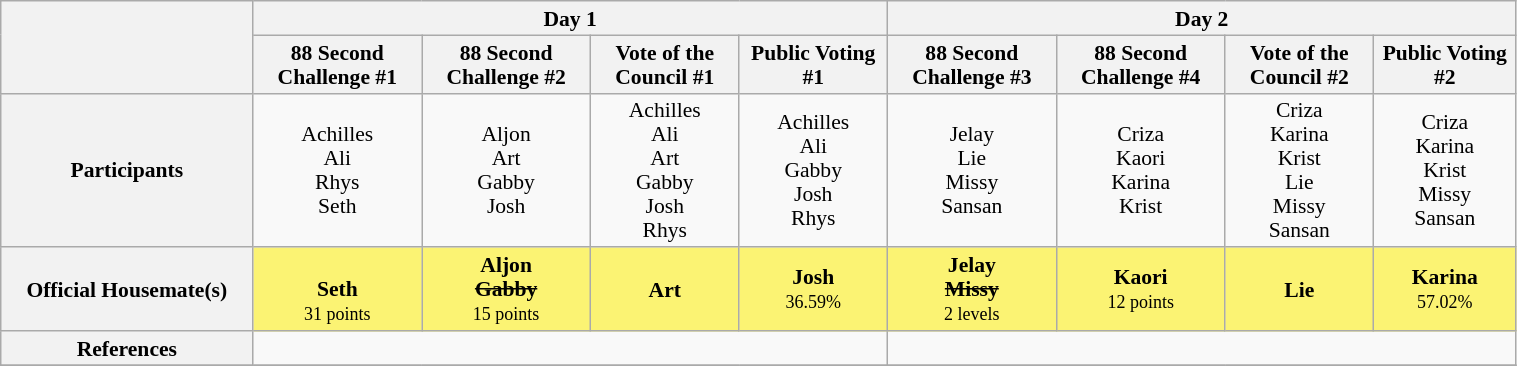<table class="wikitable" style="text-align:center; font-size:90%; line-height:16px; width:80%;">
<tr>
<th rowspan="2"></th>
<th colspan="4">Day 1</th>
<th colspan="4">Day 2</th>
</tr>
<tr>
<th width="4%">88 Second<br>Challenge #1</th>
<th width="4%">88 Second<br>Challenge #2</th>
<th width="4%">Vote of the<br>Council #1</th>
<th width="4%">Public Voting #1</th>
<th width="4%">88 Second<br>Challenge #3</th>
<th width="4%">88 Second<br>Challenge #4</th>
<th width="4%">Vote of the<br>Council #2</th>
<th width="4%">Public Voting #2</th>
</tr>
<tr>
<th width="7%">Participants</th>
<td>Achilles<br>Ali<br>Rhys<br>Seth</td>
<td>Aljon<br>Art<br>Gabby<br>Josh</td>
<td>Achilles<br>Ali<br>Art<br>Gabby<br>Josh<br>Rhys</td>
<td>Achilles<br>Ali<br>Gabby<br>Josh<br>Rhys</td>
<td>Jelay<br>Lie<br>Missy<br>Sansan</td>
<td>Criza<br>Kaori<br>Karina<br>Krist</td>
<td>Criza<br>Karina<br>Krist<br>Lie<br>Missy<br>Sansan</td>
<td>Criza<br>Karina<br>Krist<br>Missy<br>Sansan</td>
</tr>
<tr>
<th>Official Housemate(s)</th>
<td align="center" style="background:#FBF373;"><br><strong>Seth</strong><br><small>31 points</small></td>
<td style="background-color:#FBF373"><strong>Aljon<br><s>Gabby</s></strong><br><small>15 points</small></td>
<td style="background-color:#FBF373"><strong>Art</strong></td>
<td style="background-color:#FBF373"><strong>Josh</strong><br><small>36.59%</small></td>
<td style="background-color:#FBF373"><strong>Jelay<br><s>Missy</s></strong><br><small>2 levels</small></td>
<td style="background-color:#FBF373"><strong>Kaori</strong><br><small>12 points</small></td>
<td style="background-color:#FBF373"><strong>Lie</strong></td>
<td style="background-color:#FBF373"><strong>Karina</strong><br><small>57.02%</small></td>
</tr>
<tr>
<th>References</th>
<td colspan="4"></td>
<td colspan="4"></td>
</tr>
<tr>
</tr>
</table>
